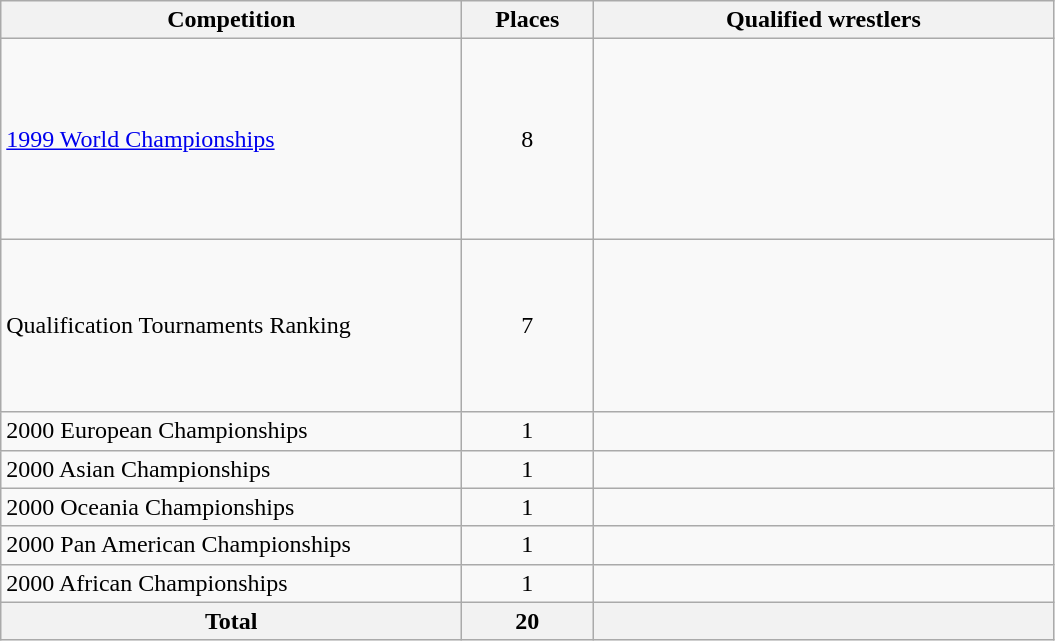<table class = "wikitable">
<tr>
<th width=300>Competition</th>
<th width=80>Places</th>
<th width=300>Qualified wrestlers</th>
</tr>
<tr>
<td><a href='#'>1999 World Championships</a></td>
<td align="center">8</td>
<td><br><br><br><br><br><br><br></td>
</tr>
<tr>
<td>Qualification Tournaments Ranking</td>
<td align="center">7</td>
<td><br><br><br><br><br><br></td>
</tr>
<tr>
<td>2000 European Championships</td>
<td align="center">1</td>
<td></td>
</tr>
<tr>
<td>2000 Asian Championships</td>
<td align="center">1</td>
<td></td>
</tr>
<tr>
<td>2000 Oceania Championships</td>
<td align="center">1</td>
<td></td>
</tr>
<tr>
<td>2000 Pan American Championships</td>
<td align="center">1</td>
<td></td>
</tr>
<tr>
<td>2000 African Championships</td>
<td align="center">1</td>
<td></td>
</tr>
<tr>
<th>Total</th>
<th>20</th>
<th></th>
</tr>
</table>
